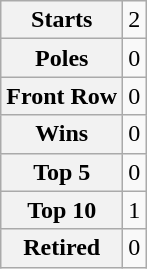<table class="wikitable" style="text-align:center">
<tr>
<th>Starts</th>
<td>2</td>
</tr>
<tr>
<th>Poles</th>
<td>0</td>
</tr>
<tr>
<th>Front Row</th>
<td>0</td>
</tr>
<tr>
<th>Wins</th>
<td>0</td>
</tr>
<tr>
<th>Top 5</th>
<td>0</td>
</tr>
<tr>
<th>Top 10</th>
<td>1</td>
</tr>
<tr>
<th>Retired</th>
<td>0</td>
</tr>
</table>
